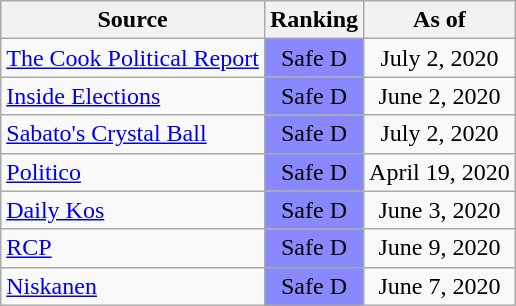<table class="wikitable" style="text-align:center">
<tr>
<th>Source</th>
<th>Ranking</th>
<th>As of</th>
</tr>
<tr>
<td align="left"><a href='#'>The Cook Political Report</a></td>
<td style="background:#88f" data-sort-value=-4>Safe D</td>
<td>July 2, 2020</td>
</tr>
<tr>
<td align="left"><a href='#'>Inside Elections</a></td>
<td style="background:#88f" data-sort-value=-4>Safe D</td>
<td>June 2, 2020</td>
</tr>
<tr>
<td align="left"><a href='#'>Sabato's Crystal Ball</a></td>
<td style="background:#88f" data-sort-value=-4>Safe D</td>
<td>July 2, 2020</td>
</tr>
<tr>
<td align="left"><a href='#'>Politico</a></td>
<td style="background:#88f" data-sort-value=-4>Safe D</td>
<td>April 19, 2020</td>
</tr>
<tr>
<td align="left"><a href='#'>Daily Kos</a></td>
<td style="background:#88f" data-sort-value=-4>Safe D</td>
<td>June 3, 2020</td>
</tr>
<tr>
<td align="left"><a href='#'>RCP</a></td>
<td style="background:#88f" data-sort-value=-4>Safe D</td>
<td>June 9, 2020</td>
</tr>
<tr>
<td align="left"><a href='#'>Niskanen</a></td>
<td style="background:#88f" data-sort-value=-4>Safe D</td>
<td>June 7, 2020</td>
</tr>
</table>
